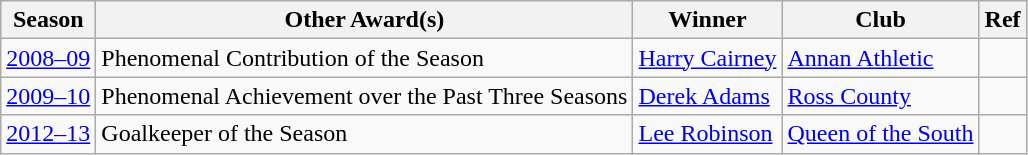<table class="wikitable">
<tr>
<th>Season</th>
<th>Other Award(s)</th>
<th>Winner</th>
<th>Club</th>
<th>Ref</th>
</tr>
<tr>
<td><a href='#'>2008–09</a></td>
<td>Phenomenal Contribution of the Season</td>
<td> <a href='#'>Harry Cairney</a></td>
<td><a href='#'>Annan Athletic</a></td>
<td></td>
</tr>
<tr>
<td><a href='#'>2009–10</a></td>
<td>Phenomenal Achievement over the Past Three Seasons</td>
<td> <a href='#'>Derek Adams</a></td>
<td><a href='#'>Ross County</a></td>
<td></td>
</tr>
<tr>
<td><a href='#'>2012–13</a></td>
<td>Goalkeeper of the Season</td>
<td> <a href='#'>Lee Robinson</a></td>
<td><a href='#'>Queen of the South</a></td>
<td></td>
</tr>
</table>
